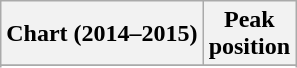<table class="wikitable sortable">
<tr>
<th align="left">Chart (2014–2015)</th>
<th align="center">Peak<br>position</th>
</tr>
<tr>
</tr>
<tr>
</tr>
<tr>
</tr>
<tr>
</tr>
<tr>
</tr>
</table>
